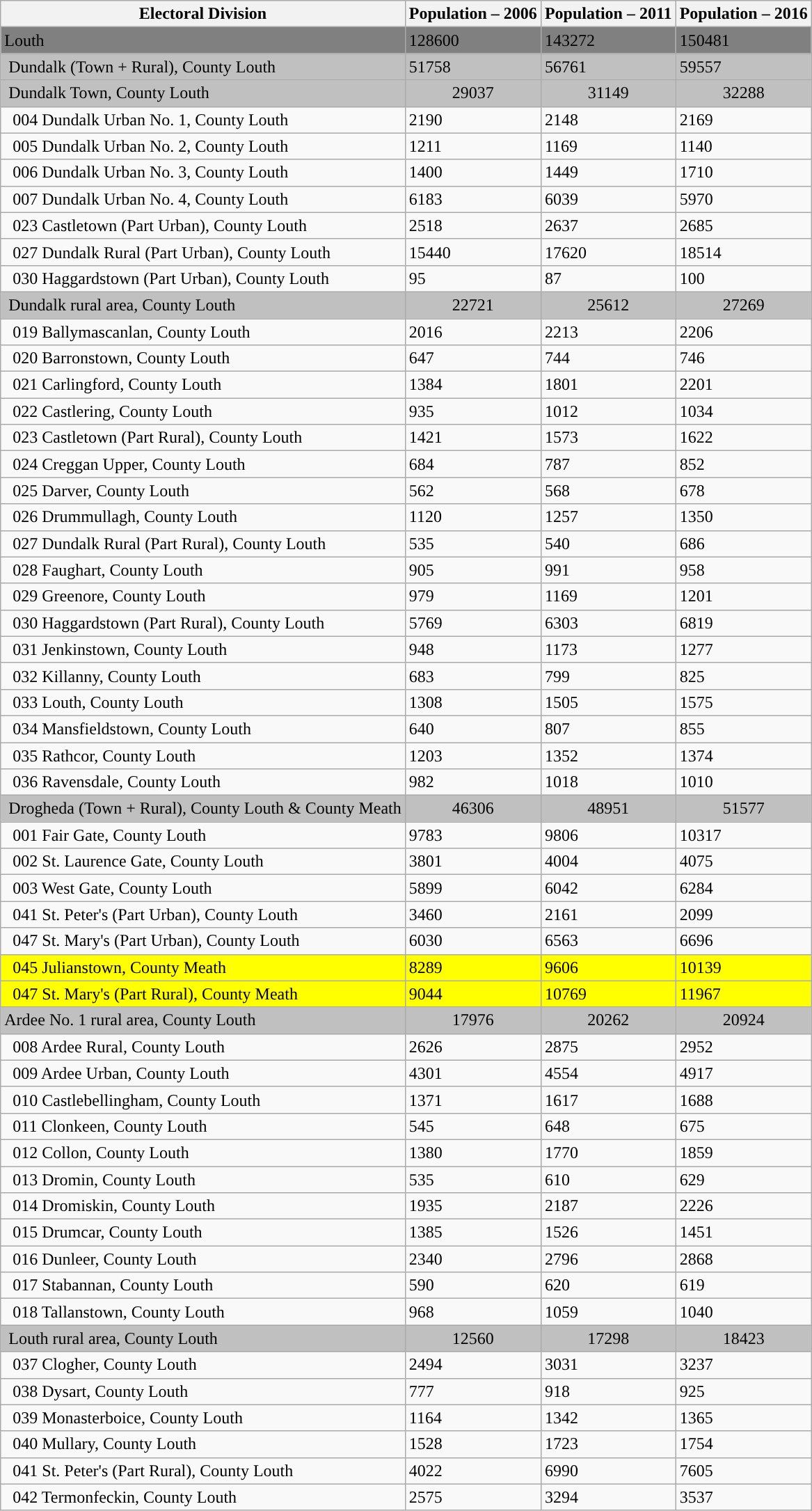<table class="wikitable collapsible collapsed">
<tr>
<th align="left">Electoral Division</th>
<th align="left">Population – 2006</th>
<th align="left">Population – 2011</th>
<th align="left">Population – 2016</th>
</tr>
<tr style="background: grey">
<td>Louth</td>
<td>128600</td>
<td>143272</td>
<td>150481</td>
</tr>
<tr style="background: silver">
<td> Dundalk (Town + Rural), County Louth</td>
<td>51758</td>
<td>56761</td>
<td>59557</td>
</tr>
<tr style="background: silver">
<td> Dundalk Town, County Louth</td>
<td align="center">29037</td>
<td align="center">31149</td>
<td align="center">32288</td>
</tr>
<tr>
<td>  004 Dundalk Urban No. 1, County Louth</td>
<td>2190</td>
<td>2148</td>
<td>2169</td>
</tr>
<tr>
<td>  005 Dundalk Urban No. 2, County Louth</td>
<td>1211</td>
<td>1169</td>
<td>1140</td>
</tr>
<tr>
<td>  006 Dundalk Urban No. 3, County Louth</td>
<td>1400</td>
<td>1449</td>
<td>1710</td>
</tr>
<tr>
<td>  007 Dundalk Urban No. 4, County Louth</td>
<td>6183</td>
<td>6039</td>
<td>5970</td>
</tr>
<tr>
<td>  023 Castletown (Part Urban), County Louth</td>
<td>2518</td>
<td>2637</td>
<td>2685</td>
</tr>
<tr>
<td>  027 Dundalk Rural (Part Urban), County Louth</td>
<td>15440</td>
<td>17620</td>
<td>18514</td>
</tr>
<tr>
<td>  030 Haggardstown (Part Urban), County Louth</td>
<td>95</td>
<td>87</td>
<td>100</td>
</tr>
<tr style="background: silver">
<td> Dundalk rural area, County Louth</td>
<td align="center">22721</td>
<td align="center">25612</td>
<td align="center">27269</td>
</tr>
<tr>
<td>  019 Ballymascanlan, County Louth</td>
<td>2016</td>
<td>2213</td>
<td>2206</td>
</tr>
<tr>
<td>  020 Barronstown, County Louth</td>
<td>647</td>
<td>744</td>
<td>746</td>
</tr>
<tr>
<td>  021 Carlingford, County Louth</td>
<td>1384</td>
<td>1801</td>
<td>2201</td>
</tr>
<tr>
<td>  022 Castlering, County Louth</td>
<td>935</td>
<td>1012</td>
<td>1034</td>
</tr>
<tr>
<td>  023 Castletown (Part Rural), County Louth</td>
<td>1421</td>
<td>1573</td>
<td>1622</td>
</tr>
<tr>
<td>  024 Creggan Upper, County Louth</td>
<td>684</td>
<td>787</td>
<td>852</td>
</tr>
<tr>
<td>  025 Darver, County Louth</td>
<td>562</td>
<td>568</td>
<td>678</td>
</tr>
<tr>
<td>  026 Drummullagh, County Louth</td>
<td>1120</td>
<td>1257</td>
<td>1350</td>
</tr>
<tr>
<td>  027 Dundalk Rural (Part Rural), County Louth</td>
<td>535</td>
<td>540</td>
<td>686</td>
</tr>
<tr>
<td>  028 Faughart, County Louth</td>
<td>905</td>
<td>991</td>
<td>958</td>
</tr>
<tr>
<td>  029 Greenore, County Louth</td>
<td>979</td>
<td>1169</td>
<td>1201</td>
</tr>
<tr>
<td>  030 Haggardstown (Part Rural), County Louth</td>
<td>5769</td>
<td>6303</td>
<td>6819</td>
</tr>
<tr>
<td>  031 Jenkinstown, County Louth</td>
<td>948</td>
<td>1173</td>
<td>1277</td>
</tr>
<tr>
<td>  032 Killanny, County Louth</td>
<td>683</td>
<td>799</td>
<td>825</td>
</tr>
<tr>
<td>  033 Louth, County Louth</td>
<td>1308</td>
<td>1505</td>
<td>1575</td>
</tr>
<tr>
<td>  034 Mansfieldstown, County Louth</td>
<td>640</td>
<td>807</td>
<td>855</td>
</tr>
<tr>
<td>  035 Rathcor, County Louth</td>
<td>1203</td>
<td>1352</td>
<td>1374</td>
</tr>
<tr>
<td>  036 Ravensdale, County Louth</td>
<td>982</td>
<td>1018</td>
<td>1010</td>
</tr>
<tr style="background: silver">
<td> Drogheda (Town + Rural), County Louth & County Meath</td>
<td align="center">46306</td>
<td align="center">48951</td>
<td align="center">51577</td>
</tr>
<tr>
<td>  001 Fair Gate, County Louth</td>
<td>9783</td>
<td>9806</td>
<td>10317</td>
</tr>
<tr>
<td>  002 St. Laurence Gate, County Louth</td>
<td>3801</td>
<td>4004</td>
<td>4075</td>
</tr>
<tr>
<td>  003 West Gate, County Louth</td>
<td>5899</td>
<td>6042</td>
<td>6284</td>
</tr>
<tr>
<td>  041 St. Peter's (Part Urban), County Louth</td>
<td>3460</td>
<td>2161</td>
<td>2099</td>
</tr>
<tr>
<td>  047 St. Mary's (Part Urban), County Louth</td>
<td>6030</td>
<td>6563</td>
<td>6696</td>
</tr>
<tr style="background: yellow">
<td>  045 Julianstown, County Meath</td>
<td>8289</td>
<td>9606</td>
<td>10139</td>
</tr>
<tr style="background: yellow">
<td>  047 St. Mary's (Part Rural), County Meath</td>
<td>9044</td>
<td>10769</td>
<td>11967</td>
</tr>
<tr style="background: silver">
<td>Ardee No. 1 rural area, County Louth</td>
<td align="center">17976</td>
<td align="center">20262</td>
<td align="center">20924</td>
</tr>
<tr>
<td>  008 Ardee Rural, County Louth</td>
<td>2626</td>
<td>2875</td>
<td>2952</td>
</tr>
<tr>
<td>  009 Ardee Urban, County Louth</td>
<td>4301</td>
<td>4554</td>
<td>4917</td>
</tr>
<tr>
<td>  010 Castlebellingham, County Louth</td>
<td>1371</td>
<td>1617</td>
<td>1688</td>
</tr>
<tr>
<td>  011 Clonkeen, County Louth</td>
<td>545</td>
<td>648</td>
<td>675</td>
</tr>
<tr>
<td>  012 Collon, County Louth</td>
<td>1380</td>
<td>1770</td>
<td>1859</td>
</tr>
<tr>
<td>  013 Dromin, County Louth</td>
<td>535</td>
<td>610</td>
<td>629</td>
</tr>
<tr>
<td>  014 Dromiskin, County Louth</td>
<td>1935</td>
<td>2187</td>
<td>2226</td>
</tr>
<tr>
<td>  015 Drumcar, County Louth</td>
<td>1385</td>
<td>1526</td>
<td>1451</td>
</tr>
<tr>
<td>  016 Dunleer, County Louth</td>
<td>2340</td>
<td>2796</td>
<td>2868</td>
</tr>
<tr>
<td>  017 Stabannan, County Louth</td>
<td>590</td>
<td>620</td>
<td>619</td>
</tr>
<tr>
<td>  018 Tallanstown, County Louth</td>
<td>968</td>
<td>1059</td>
<td>1040</td>
</tr>
<tr style="background: silver">
<td> Louth rural area, County Louth</td>
<td align="center">12560</td>
<td align="center">17298</td>
<td align="center">18423</td>
</tr>
<tr>
<td>  037 Clogher, County Louth</td>
<td>2494</td>
<td>3031</td>
<td>3237</td>
</tr>
<tr>
<td>  038 Dysart, County Louth</td>
<td>777</td>
<td>918</td>
<td>925</td>
</tr>
<tr>
<td>  039 Monasterboice, County Louth</td>
<td>1164</td>
<td>1342</td>
<td>1365</td>
</tr>
<tr>
<td>  040 Mullary, County Louth</td>
<td>1528</td>
<td>1723</td>
<td>1754</td>
</tr>
<tr>
<td>  041 St. Peter's (Part Rural), County Louth</td>
<td>4022</td>
<td>6990</td>
<td>7605</td>
</tr>
<tr>
<td>  042 Termonfeckin, County Louth</td>
<td>2575</td>
<td>3294</td>
<td>3537</td>
</tr>
</table>
